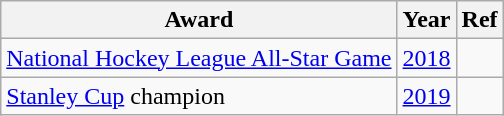<table class="wikitable">
<tr>
<th>Award</th>
<th>Year</th>
<th>Ref</th>
</tr>
<tr>
<td><a href='#'>National Hockey League All-Star Game</a></td>
<td><a href='#'>2018</a></td>
<td></td>
</tr>
<tr>
<td><a href='#'>Stanley Cup</a> champion</td>
<td><a href='#'>2019</a></td>
<td></td>
</tr>
</table>
